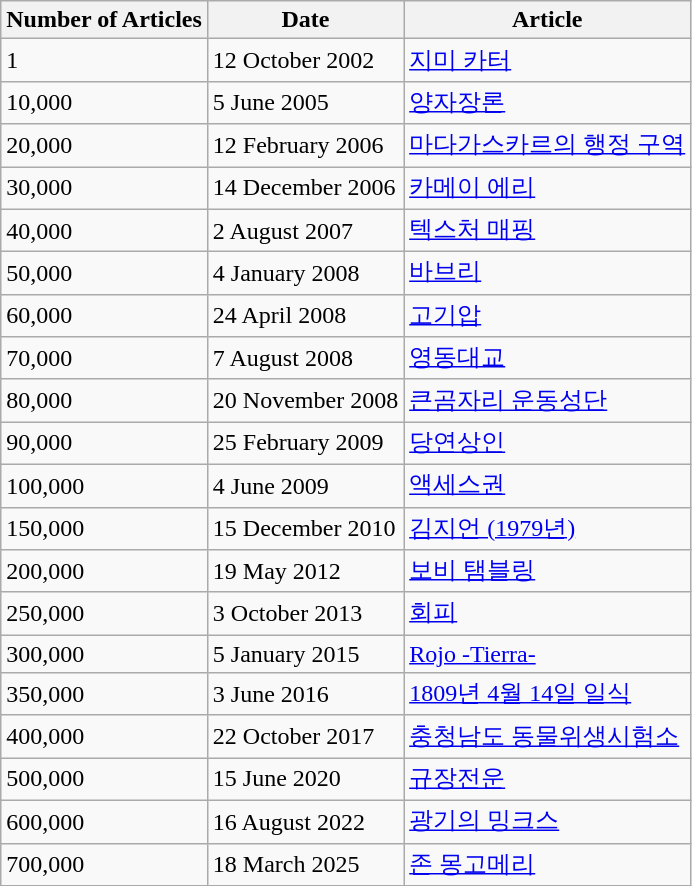<table class="wikitable">
<tr>
<th>Number of Articles</th>
<th>Date</th>
<th>Article</th>
</tr>
<tr>
<td>1</td>
<td>12 October 2002</td>
<td><a href='#'>지미 카터</a></td>
</tr>
<tr>
<td>10,000</td>
<td>5 June 2005</td>
<td><a href='#'>양자장론</a></td>
</tr>
<tr>
<td>20,000</td>
<td>12 February 2006</td>
<td><a href='#'>마다가스카르의 행정 구역</a></td>
</tr>
<tr>
<td>30,000</td>
<td>14 December 2006</td>
<td><a href='#'>카메이 에리</a></td>
</tr>
<tr>
<td>40,000</td>
<td>2 August 2007</td>
<td><a href='#'>텍스처 매핑</a></td>
</tr>
<tr>
<td>50,000</td>
<td>4 January 2008</td>
<td><a href='#'>바브리</a></td>
</tr>
<tr>
<td>60,000</td>
<td>24 April 2008</td>
<td><a href='#'>고기압</a></td>
</tr>
<tr>
<td>70,000</td>
<td>7 August 2008</td>
<td><a href='#'>영동대교</a></td>
</tr>
<tr>
<td>80,000</td>
<td>20 November 2008</td>
<td><a href='#'>큰곰자리 운동성단</a></td>
</tr>
<tr>
<td>90,000</td>
<td>25 February 2009</td>
<td><a href='#'>당연상인</a></td>
</tr>
<tr>
<td>100,000</td>
<td>4 June 2009</td>
<td><a href='#'>액세스권</a></td>
</tr>
<tr>
<td>150,000</td>
<td>15 December 2010</td>
<td><a href='#'>김지언 (1979년)</a></td>
</tr>
<tr>
<td>200,000</td>
<td>19 May 2012</td>
<td><a href='#'>보비 탬블링</a></td>
</tr>
<tr>
<td>250,000</td>
<td>3 October 2013</td>
<td><a href='#'>회피</a></td>
</tr>
<tr>
<td>300,000</td>
<td>5 January 2015</td>
<td><a href='#'>Rojo -Tierra-</a></td>
</tr>
<tr>
<td>350,000</td>
<td>3 June 2016</td>
<td><a href='#'>1809년 4월 14일 일식</a></td>
</tr>
<tr>
<td>400,000</td>
<td>22 October 2017</td>
<td><a href='#'>충청남도 동물위생시험소</a></td>
</tr>
<tr>
<td>500,000</td>
<td>15 June 2020</td>
<td><a href='#'>규장전운</a></td>
</tr>
<tr>
<td>600,000</td>
<td>16 August 2022</td>
<td><a href='#'>광기의 밍크스</a></td>
</tr>
<tr>
<td>700,000</td>
<td>18 March 2025</td>
<td><a href='#'>존 몽고메리</a></td>
</tr>
</table>
